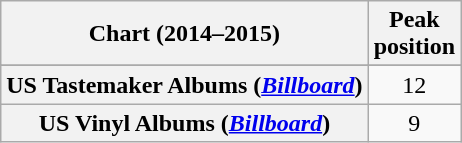<table class="wikitable plainrowheaders sortable">
<tr>
<th>Chart (2014–2015)</th>
<th>Peak<br>position</th>
</tr>
<tr>
</tr>
<tr>
</tr>
<tr>
</tr>
<tr>
<th scope="row">US Tastemaker Albums (<em><a href='#'>Billboard</a></em>)</th>
<td align="center">12</td>
</tr>
<tr>
<th scope="row">US Vinyl Albums (<em><a href='#'>Billboard</a></em>)</th>
<td align="center">9</td>
</tr>
</table>
